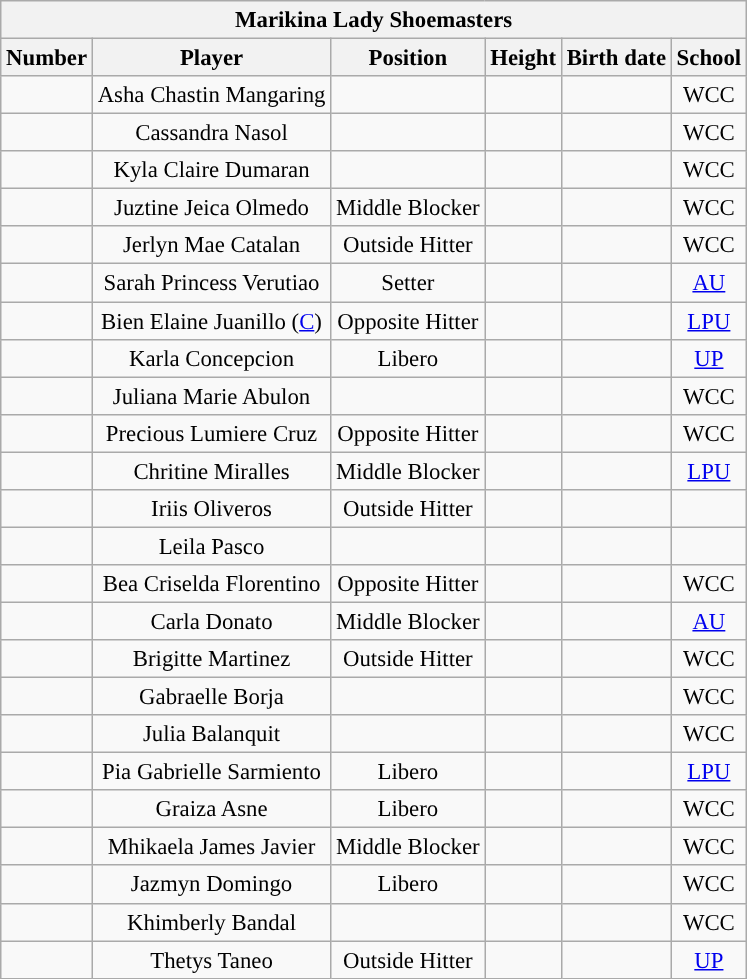<table class="wikitable sortable" style="font-size:95%; text-align:left;">
<tr>
<th colspan="6"><strong>Marikina Lady Shoemasters</strong></th>
</tr>
<tr style="background:#FFFFFF;">
<th style="text-align:center; width:1em;">Number</th>
<th style"text-align:center;width:17em;">Player</th>
<th style"text-align:center; width:9em;">Position</th>
<th style"text-align:center; width:9em;">Height</th>
<th style"text-align:center; width:13em;">Birth date</th>
<th style"text-align:center; width:13em;">School</th>
</tr>
<tr align=center>
<td></td>
<td style"text-align:left">Asha Chastin Mangaring</td>
<td></td>
<td></td>
<td></td>
<td>WCC</td>
</tr>
<tr align=center>
<td></td>
<td style"text-align:left">Cassandra Nasol</td>
<td></td>
<td></td>
<td></td>
<td>WCC</td>
</tr>
<tr align=center>
<td></td>
<td style"text-align:left">Kyla Claire Dumaran</td>
<td></td>
<td></td>
<td></td>
<td>WCC</td>
</tr>
<tr align=center>
<td></td>
<td style"text-align:left">Juztine Jeica Olmedo</td>
<td>Middle Blocker</td>
<td></td>
<td></td>
<td>WCC</td>
</tr>
<tr align=center>
<td></td>
<td style"text-align:left">Jerlyn Mae Catalan</td>
<td>Outside Hitter</td>
<td></td>
<td></td>
<td>WCC</td>
</tr>
<tr align=center>
<td></td>
<td style"text-align:left">Sarah Princess Verutiao</td>
<td>Setter</td>
<td></td>
<td></td>
<td><a href='#'>AU</a></td>
</tr>
<tr align=center>
<td></td>
<td style"text-align:left">Bien Elaine Juanillo (<a href='#'>C</a>)</td>
<td>Opposite Hitter</td>
<td></td>
<td></td>
<td><a href='#'>LPU</a></td>
</tr>
<tr align=center>
<td></td>
<td style"text-align:left">Karla Concepcion</td>
<td>Libero</td>
<td></td>
<td></td>
<td><a href='#'>UP</a></td>
</tr>
<tr align=center>
<td></td>
<td style"text-align:left">Juliana Marie Abulon</td>
<td></td>
<td></td>
<td></td>
<td>WCC</td>
</tr>
<tr align=center>
<td></td>
<td style"text-align:left">Precious Lumiere Cruz</td>
<td>Opposite Hitter</td>
<td></td>
<td></td>
<td>WCC</td>
</tr>
<tr align=center>
<td></td>
<td style"text-align:left">Chritine Miralles</td>
<td>Middle Blocker</td>
<td></td>
<td></td>
<td><a href='#'>LPU</a></td>
</tr>
<tr align=center>
<td></td>
<td style"text-align:left">Iriis Oliveros</td>
<td>Outside Hitter</td>
<td></td>
<td></td>
<td></td>
</tr>
<tr align=center>
<td></td>
<td style"text-align:left">Leila Pasco</td>
<td></td>
<td></td>
<td></td>
<td></td>
</tr>
<tr align=center>
<td></td>
<td style"text-align:left">Bea Criselda Florentino</td>
<td>Opposite Hitter</td>
<td></td>
<td></td>
<td>WCC</td>
</tr>
<tr align=center>
<td></td>
<td style"text-align:left">Carla Donato</td>
<td>Middle Blocker</td>
<td></td>
<td></td>
<td><a href='#'>AU</a></td>
</tr>
<tr align=center>
<td></td>
<td style"text-align:left">Brigitte Martinez</td>
<td>Outside Hitter</td>
<td></td>
<td></td>
<td>WCC</td>
</tr>
<tr align=center>
<td></td>
<td style"text-align:left">Gabraelle Borja</td>
<td></td>
<td></td>
<td></td>
<td>WCC</td>
</tr>
<tr align=center>
<td></td>
<td style"text-align:left">Julia Balanquit</td>
<td></td>
<td></td>
<td></td>
<td>WCC</td>
</tr>
<tr align=center>
<td></td>
<td style"text-align:left">Pia Gabrielle Sarmiento</td>
<td>Libero</td>
<td></td>
<td></td>
<td><a href='#'>LPU</a></td>
</tr>
<tr align=center>
<td></td>
<td style"text-align:left">Graiza Asne</td>
<td>Libero</td>
<td></td>
<td></td>
<td>WCC</td>
</tr>
<tr align=center>
<td></td>
<td style"text-align:left">Mhikaela James Javier</td>
<td>Middle Blocker</td>
<td></td>
<td></td>
<td>WCC</td>
</tr>
<tr align=center>
<td></td>
<td style"text-align:left">Jazmyn Domingo</td>
<td>Libero</td>
<td></td>
<td></td>
<td>WCC</td>
</tr>
<tr align=center>
<td></td>
<td style"text-align:left">Khimberly Bandal</td>
<td></td>
<td></td>
<td></td>
<td>WCC</td>
</tr>
<tr align=center>
<td></td>
<td style"text-align:left">Thetys Taneo</td>
<td>Outside Hitter</td>
<td></td>
<td></td>
<td><a href='#'>UP</a></td>
</tr>
</table>
